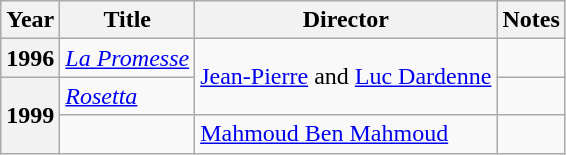<table class="wikitable plainrowheaders">
<tr>
<th>Year</th>
<th>Title</th>
<th>Director</th>
<th scope="col" class="unsortable">Notes</th>
</tr>
<tr>
<th>1996</th>
<td><em><a href='#'>La Promesse</a></em></td>
<td rowspan="2"><a href='#'>Jean-Pierre</a> and <a href='#'>Luc Dardenne</a></td>
<td></td>
</tr>
<tr>
<th rowspan="2">1999</th>
<td><em><a href='#'>Rosetta</a></em></td>
<td></td>
</tr>
<tr>
<td></td>
<td><a href='#'>Mahmoud Ben Mahmoud</a></td>
<td></td>
</tr>
</table>
